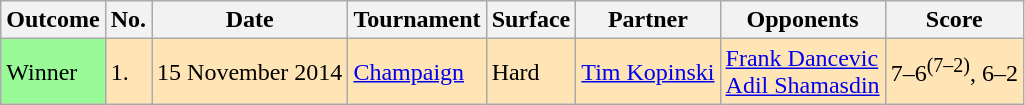<table class=wikitable>
<tr>
<th>Outcome</th>
<th>No.</th>
<th>Date</th>
<th>Tournament</th>
<th>Surface</th>
<th>Partner</th>
<th>Opponents</th>
<th>Score</th>
</tr>
<tr bgcolor=moccasin>
<td style="background:#98FB98">Winner</td>
<td>1.</td>
<td>15 November 2014</td>
<td> <a href='#'>Champaign</a></td>
<td>Hard</td>
<td> <a href='#'>Tim Kopinski</a></td>
<td> <a href='#'>Frank Dancevic</a><br> <a href='#'>Adil Shamasdin</a></td>
<td>7–6<sup>(7–2)</sup>, 6–2</td>
</tr>
</table>
